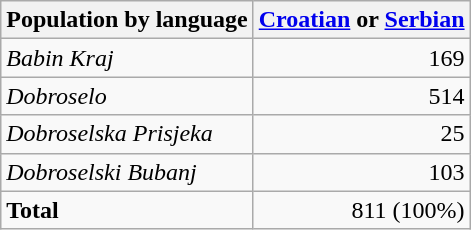<table class="wikitable sortable">
<tr>
<th>Population by language</th>
<th><a href='#'>Croatian</a> or <a href='#'>Serbian</a></th>
</tr>
<tr>
<td><em>Babin Kraj</em></td>
<td align="right">169</td>
</tr>
<tr>
<td><em>Dobroselo</em></td>
<td align="right">514</td>
</tr>
<tr>
<td><em>Dobroselska Prisjeka</em></td>
<td align="right">25</td>
</tr>
<tr>
<td><em>Dobroselski Bubanj</em></td>
<td align="right">103</td>
</tr>
<tr>
<td><strong>Total</strong></td>
<td align="right">811 (100%)</td>
</tr>
</table>
